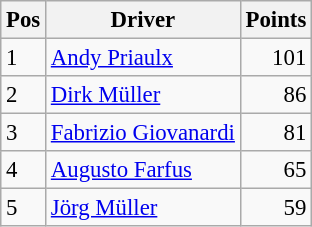<table class="wikitable" style="font-size: 95%;">
<tr>
<th>Pos</th>
<th>Driver</th>
<th>Points</th>
</tr>
<tr>
<td>1</td>
<td> <a href='#'>Andy Priaulx</a></td>
<td align=right>101</td>
</tr>
<tr>
<td>2</td>
<td> <a href='#'>Dirk Müller</a></td>
<td align=right>86</td>
</tr>
<tr>
<td>3</td>
<td> <a href='#'>Fabrizio Giovanardi</a></td>
<td align=right>81</td>
</tr>
<tr>
<td>4</td>
<td> <a href='#'>Augusto Farfus</a></td>
<td align=right>65</td>
</tr>
<tr>
<td>5</td>
<td> <a href='#'>Jörg Müller</a></td>
<td align=right>59</td>
</tr>
</table>
